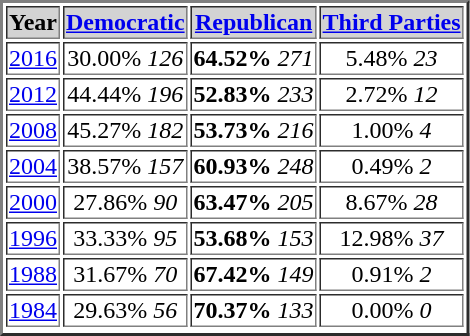<table border = "2">
<tr style="background:lightgrey;">
<th>Year</th>
<th><a href='#'>Democratic</a></th>
<th><a href='#'>Republican</a></th>
<th><a href='#'>Third Parties</a></th>
</tr>
<tr>
<td align="center" ><a href='#'>2016</a></td>
<td align="center" >30.00% <em>126</em></td>
<td align="center" ><strong>64.52%</strong> <em>271</em></td>
<td align="center" >5.48% <em>23</em></td>
</tr>
<tr>
<td align="center" ><a href='#'>2012</a></td>
<td align="center" >44.44% <em>196</em></td>
<td align="center" ><strong>52.83%</strong> <em>233</em></td>
<td align="center" >2.72% <em>12</em></td>
</tr>
<tr>
<td align="center" ><a href='#'>2008</a></td>
<td align="center" >45.27% <em>182</em></td>
<td align="center" ><strong>53.73%</strong> <em>216</em></td>
<td align="center" >1.00% <em>4</em></td>
</tr>
<tr>
<td align="center" ><a href='#'>2004</a></td>
<td align="center" >38.57% <em>157</em></td>
<td align="center" ><strong>60.93%</strong> <em>248</em></td>
<td align="center" >0.49% <em>2</em></td>
</tr>
<tr>
<td align="center" ><a href='#'>2000</a></td>
<td align="center" >27.86% <em>90</em></td>
<td align="center" ><strong>63.47%</strong> <em>205</em></td>
<td align="center" >8.67% <em>28</em></td>
</tr>
<tr>
<td align="center" ><a href='#'>1996</a></td>
<td align="center" >33.33% <em>95</em></td>
<td align="center" ><strong>53.68%</strong> <em>153</em></td>
<td align="center" >12.98% <em>37</em></td>
</tr>
<tr>
<td align="center" ><a href='#'>1988</a></td>
<td align="center" >31.67% <em>70</em></td>
<td align="center" ><strong>67.42%</strong> <em>149</em></td>
<td align="center" >0.91% <em>2</em></td>
</tr>
<tr>
<td align="center" ><a href='#'>1984</a></td>
<td align="center" >29.63% <em>56</em></td>
<td align="center" ><strong>70.37%</strong> <em>133</em></td>
<td align="center" >0.00% <em>0</em></td>
</tr>
<tr>
</tr>
</table>
